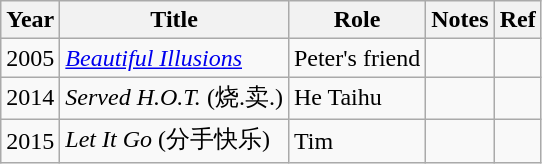<table class="wikitable sortable">
<tr>
<th>Year</th>
<th>Title</th>
<th>Role</th>
<th class="unsortable">Notes</th>
<th class="unsortable">Ref</th>
</tr>
<tr>
<td rowspan="1">2005</td>
<td><em><a href='#'>Beautiful Illusions</a></em></td>
<td>Peter's friend</td>
<td></td>
<td></td>
</tr>
<tr>
<td rowspan="1">2014</td>
<td><em>Served H.O.T.</em> (烧.卖.)</td>
<td>He Taihu</td>
<td></td>
<td></td>
</tr>
<tr>
<td rowspan="1">2015</td>
<td><em>Let It Go</em> (分手快乐)</td>
<td>Tim</td>
<td></td>
<td></td>
</tr>
</table>
